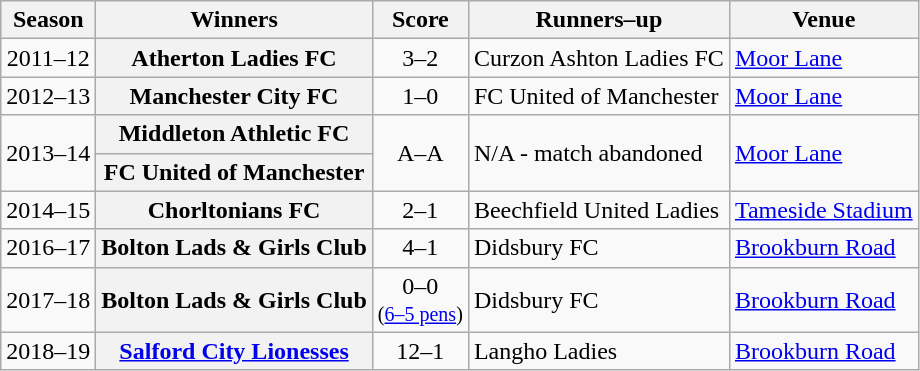<table class="sortable wikitable plainrowheaders">
<tr>
<th scope="col">Season</th>
<th scope="col">Winners</th>
<th scope="col">Score</th>
<th scope="col">Runners–up</th>
<th scope="col">Venue</th>
</tr>
<tr>
<td align=center>2011–12</td>
<th scope=row>Atherton Ladies FC</th>
<td align=center>3–2</td>
<td>Curzon Ashton Ladies FC</td>
<td><a href='#'>Moor Lane</a></td>
</tr>
<tr>
<td align=center>2012–13</td>
<th scope=row>Manchester City FC</th>
<td align=center>1–0</td>
<td>FC United of Manchester</td>
<td><a href='#'>Moor Lane</a></td>
</tr>
<tr>
<td rowspan="2" align="center">2013–14</td>
<th scope=row>Middleton Athletic FC</th>
<td rowspan="2" align="center">A–A</td>
<td rowspan="2">N/A - match abandoned</td>
<td rowspan="2"><a href='#'>Moor Lane</a></td>
</tr>
<tr>
<th scope=row>FC United of Manchester</th>
</tr>
<tr>
<td align="center">2014–15</td>
<th scope="row">Chorltonians FC</th>
<td align="center">2–1</td>
<td>Beechfield United Ladies</td>
<td><a href='#'>Tameside Stadium</a></td>
</tr>
<tr>
<td align="center">2016–17</td>
<th scope="row">Bolton Lads & Girls Club</th>
<td align="center">4–1</td>
<td>Didsbury FC</td>
<td><a href='#'>Brookburn Road</a></td>
</tr>
<tr>
<td align="center">2017–18</td>
<th scope="row">Bolton Lads & Girls Club</th>
<td align="center">0–0 <br><small>(<a href='#'>6–5 pens</a>)</small></td>
<td>Didsbury FC</td>
<td><a href='#'>Brookburn Road</a></td>
</tr>
<tr>
<td align="center">2018–19</td>
<th scope="row"><a href='#'>Salford City Lionesses</a></th>
<td align="center">12–1</td>
<td>Langho Ladies</td>
<td><a href='#'>Brookburn Road</a></td>
</tr>
</table>
